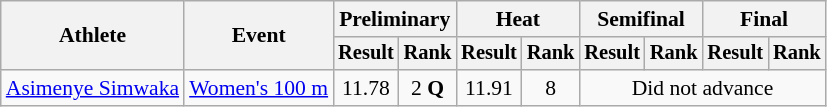<table class="wikitable" style="font-size:90%">
<tr>
<th rowspan="2">Athlete</th>
<th rowspan="2">Event</th>
<th colspan="2">Preliminary</th>
<th colspan="2">Heat</th>
<th colspan="2">Semifinal</th>
<th colspan="2">Final</th>
</tr>
<tr style="font-size:95%">
<th>Result</th>
<th>Rank</th>
<th>Result</th>
<th>Rank</th>
<th>Result</th>
<th>Rank</th>
<th>Result</th>
<th>Rank</th>
</tr>
<tr align=center>
<td align=left><a href='#'>Asimenye Simwaka</a></td>
<td align=left><a href='#'>Women's 100 m</a></td>
<td>11.78</td>
<td>2 <strong>Q</strong></td>
<td>11.91</td>
<td>8</td>
<td colspan=4>Did not advance</td>
</tr>
</table>
